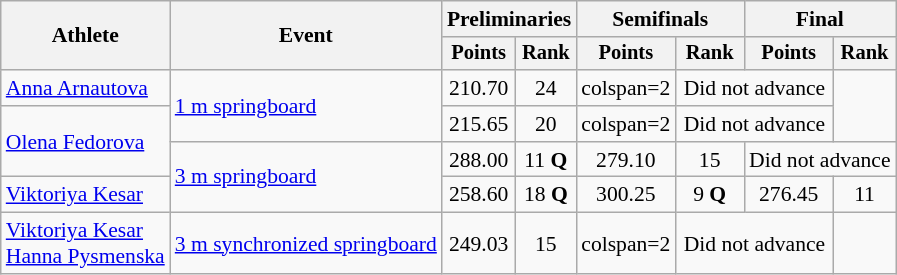<table class="wikitable" style="text-align:center; font-size:90%">
<tr>
<th rowspan=2>Athlete</th>
<th rowspan=2>Event</th>
<th colspan=2>Preliminaries</th>
<th colspan=2>Semifinals</th>
<th colspan=2>Final</th>
</tr>
<tr style="font-size:95%">
<th>Points</th>
<th>Rank</th>
<th>Points</th>
<th>Rank</th>
<th>Points</th>
<th>Rank</th>
</tr>
<tr>
<td align=left><a href='#'>Anna Arnautova</a></td>
<td align=left rowspan=2><a href='#'>1 m springboard</a></td>
<td>210.70</td>
<td>24</td>
<td>colspan=2 </td>
<td colspan=2>Did not advance</td>
</tr>
<tr>
<td align=left rowspan=2><a href='#'>Olena Fedorova</a></td>
<td>215.65</td>
<td>20</td>
<td>colspan=2 </td>
<td colspan=2>Did not advance</td>
</tr>
<tr>
<td align=left rowspan=2><a href='#'>3 m springboard</a></td>
<td>288.00</td>
<td>11 <strong>Q</strong></td>
<td>279.10</td>
<td>15</td>
<td colspan=2>Did not advance</td>
</tr>
<tr>
<td align=left><a href='#'>Viktoriya Kesar</a></td>
<td>258.60</td>
<td>18 <strong>Q</strong></td>
<td>300.25</td>
<td>9 <strong>Q</strong></td>
<td>276.45</td>
<td>11</td>
</tr>
<tr>
<td align=left><a href='#'>Viktoriya Kesar</a><br><a href='#'>Hanna Pysmenska</a></td>
<td align=left><a href='#'>3 m synchronized springboard</a></td>
<td>249.03</td>
<td>15</td>
<td>colspan=2 </td>
<td colspan=2>Did not advance</td>
</tr>
</table>
